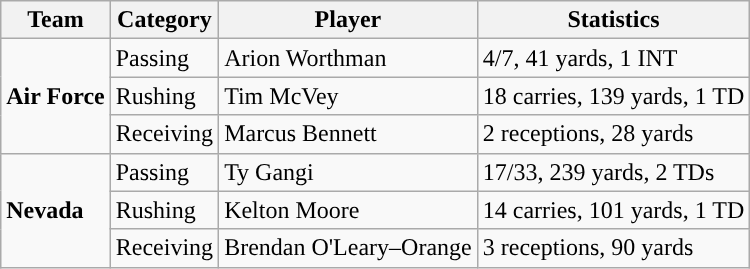<table class="wikitable" style="float: left;">
<tr>
<th>Team</th>
<th>Category</th>
<th>Player</th>
<th>Statistics</th>
</tr>
<tr>
<td rowspan=3><strong>Air Force</strong></td>
<td>Passing</td>
<td>Arion Worthman</td>
<td>4/7, 41 yards, 1 INT</td>
</tr>
<tr>
<td>Rushing</td>
<td>Tim McVey</td>
<td>18 carries, 139 yards, 1 TD</td>
</tr>
<tr>
<td>Receiving</td>
<td>Marcus Bennett</td>
<td>2 receptions, 28 yards</td>
</tr>
<tr>
<td rowspan=3><strong>Nevada</strong></td>
<td>Passing</td>
<td>Ty Gangi</td>
<td>17/33, 239 yards, 2 TDs</td>
</tr>
<tr>
<td>Rushing</td>
<td>Kelton Moore</td>
<td>14 carries, 101 yards, 1 TD</td>
</tr>
<tr>
<td>Receiving</td>
<td>Brendan O'Leary–Orange</td>
<td>3 receptions, 90 yards</td>
</tr>
</table>
